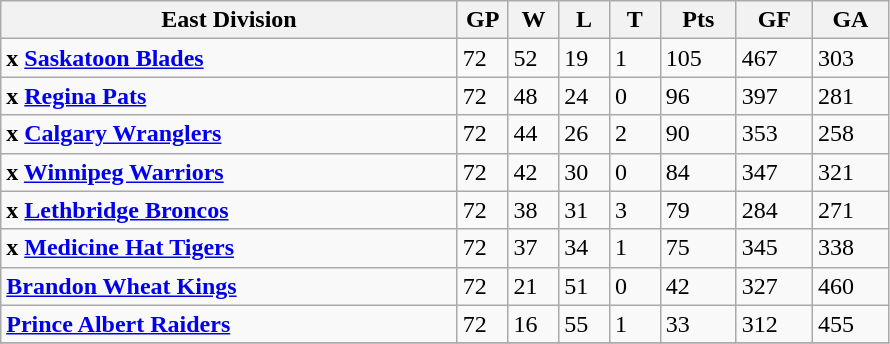<table class="wikitable">
<tr>
<th width="45%">East Division</th>
<th width="5%">GP</th>
<th width="5%">W</th>
<th width="5%">L</th>
<th width="5%">T</th>
<th width="7.5%">Pts</th>
<th width="7.5%">GF</th>
<th width="7.5%">GA</th>
</tr>
<tr>
<td><strong>x <a href='#'>Saskatoon Blades</a></strong></td>
<td>72</td>
<td>52</td>
<td>19</td>
<td>1</td>
<td>105</td>
<td>467</td>
<td>303</td>
</tr>
<tr>
<td><strong>x <a href='#'>Regina Pats</a></strong></td>
<td>72</td>
<td>48</td>
<td>24</td>
<td>0</td>
<td>96</td>
<td>397</td>
<td>281</td>
</tr>
<tr>
<td><strong>x <a href='#'>Calgary Wranglers</a></strong></td>
<td>72</td>
<td>44</td>
<td>26</td>
<td>2</td>
<td>90</td>
<td>353</td>
<td>258</td>
</tr>
<tr>
<td><strong>x <a href='#'>Winnipeg Warriors</a></strong></td>
<td>72</td>
<td>42</td>
<td>30</td>
<td>0</td>
<td>84</td>
<td>347</td>
<td>321</td>
</tr>
<tr>
<td><strong>x <a href='#'>Lethbridge Broncos</a></strong></td>
<td>72</td>
<td>38</td>
<td>31</td>
<td>3</td>
<td>79</td>
<td>284</td>
<td>271</td>
</tr>
<tr>
<td><strong>x <a href='#'>Medicine Hat Tigers</a></strong></td>
<td>72</td>
<td>37</td>
<td>34</td>
<td>1</td>
<td>75</td>
<td>345</td>
<td>338</td>
</tr>
<tr>
<td><strong><a href='#'>Brandon Wheat Kings</a></strong></td>
<td>72</td>
<td>21</td>
<td>51</td>
<td>0</td>
<td>42</td>
<td>327</td>
<td>460</td>
</tr>
<tr>
<td><strong><a href='#'>Prince Albert Raiders</a></strong></td>
<td>72</td>
<td>16</td>
<td>55</td>
<td>1</td>
<td>33</td>
<td>312</td>
<td>455</td>
</tr>
<tr>
</tr>
</table>
